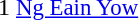<table cellspacing=0 cellpadding=0>
<tr>
<td><div>1 </div></td>
<td style="font-size: 95%"> <a href='#'>Ng Eain Yow</a></td>
</tr>
</table>
